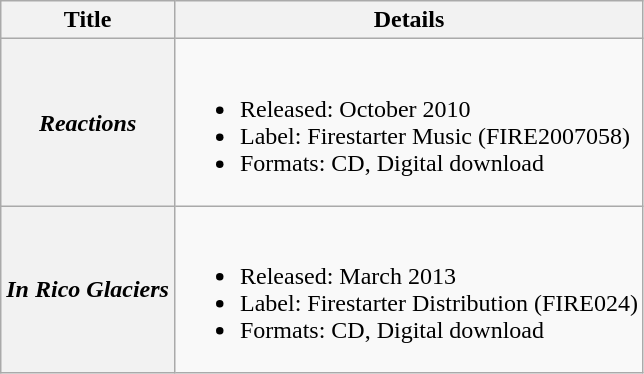<table class="wikitable plainrowheaders" style"text-align:center;">
<tr>
<th>Title</th>
<th>Details</th>
</tr>
<tr>
<th scope="row"><em>Reactions</em></th>
<td><br><ul><li>Released: October 2010</li><li>Label: Firestarter Music (FIRE2007058)</li><li>Formats: CD, Digital download</li></ul></td>
</tr>
<tr>
<th scope="row"><em>In Rico Glaciers</em></th>
<td><br><ul><li>Released: March 2013</li><li>Label: Firestarter Distribution  (FIRE024)</li><li>Formats: CD, Digital download</li></ul></td>
</tr>
</table>
